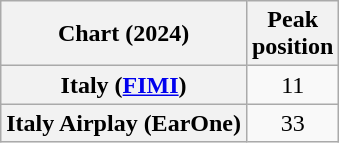<table class="wikitable sortable plainrowheaders" style="text-align:center">
<tr>
<th scope="col">Chart (2024)</th>
<th scope="col">Peak<br>position</th>
</tr>
<tr>
<th scope="row">Italy (<a href='#'>FIMI</a>)</th>
<td>11</td>
</tr>
<tr>
<th scope="row">Italy Airplay (EarOne)</th>
<td>33</td>
</tr>
</table>
